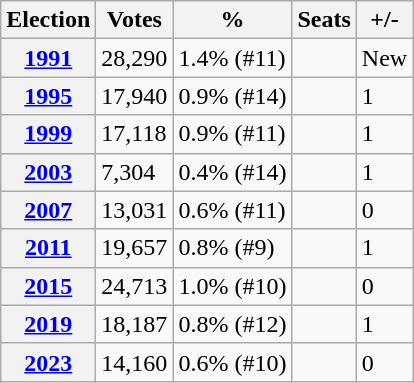<table class="wikitable">
<tr>
<th>Election</th>
<th>Votes</th>
<th>%</th>
<th>Seats</th>
<th>+/-</th>
</tr>
<tr>
<th><a href='#'>1991</a></th>
<td>28,290</td>
<td>1.4% (#11)</td>
<td></td>
<td>New</td>
</tr>
<tr>
<th><a href='#'>1995</a></th>
<td>17,940</td>
<td>0.9% (#14)</td>
<td></td>
<td> 1</td>
</tr>
<tr>
<th><a href='#'>1999</a></th>
<td>17,118</td>
<td>0.9% (#11)</td>
<td></td>
<td> 1</td>
</tr>
<tr>
<th><a href='#'>2003</a></th>
<td>7,304</td>
<td>0.4% (#14)</td>
<td></td>
<td> 1</td>
</tr>
<tr>
<th><a href='#'>2007</a></th>
<td>13,031</td>
<td>0.6% (#11)</td>
<td></td>
<td> 0</td>
</tr>
<tr>
<th><a href='#'>2011</a></th>
<td>19,657</td>
<td>0.8% (#9)</td>
<td></td>
<td> 1</td>
</tr>
<tr>
<th><a href='#'>2015</a></th>
<td>24,713</td>
<td>1.0% (#10)</td>
<td></td>
<td> 0</td>
</tr>
<tr>
<th><a href='#'>2019</a></th>
<td>18,187</td>
<td>0.8% (#12)</td>
<td></td>
<td> 1</td>
</tr>
<tr>
<th><a href='#'>2023</a></th>
<td>14,160</td>
<td>0.6% (#10)</td>
<td></td>
<td> 0</td>
</tr>
</table>
